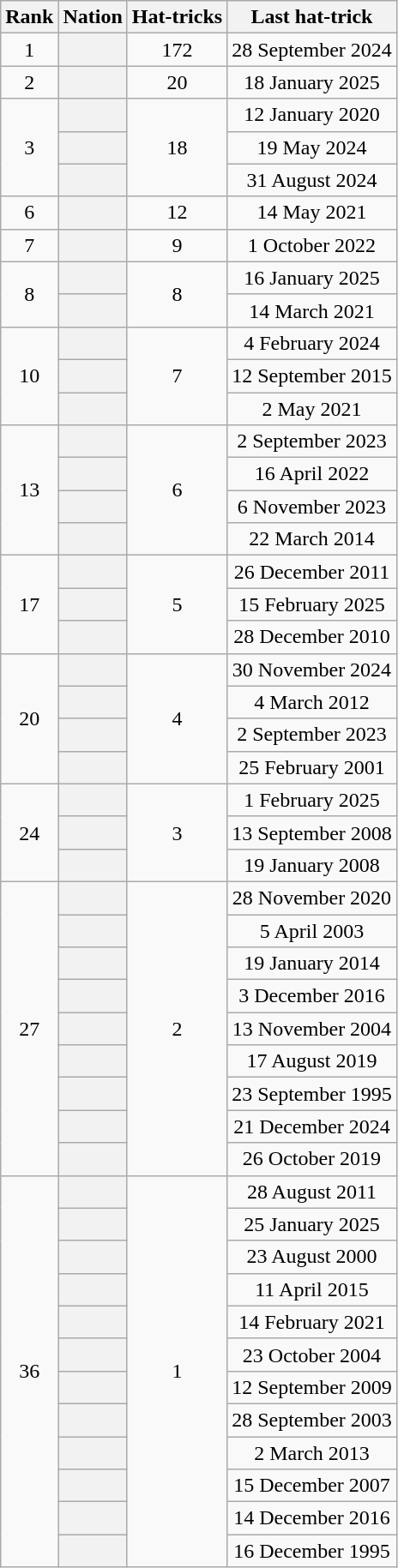<table class="wikitable sortable plainrowheaders" style="text-align:center">
<tr>
<th scope="col">Rank</th>
<th scope="col">Nation</th>
<th scope="col">Hat-tricks</th>
<th scope="col">Last hat-trick</th>
</tr>
<tr>
<td>1</td>
<th scope="row"></th>
<td>172</td>
<td>28 September 2024</td>
</tr>
<tr>
<td>2</td>
<th scope="row"></th>
<td>20</td>
<td>18 January 2025</td>
</tr>
<tr>
<td style="border-top:1px solid silver" rowspan="3">3</td>
<th scope="row"></th>
<td rowspan="3">18</td>
<td>12 January 2020</td>
</tr>
<tr>
<th scope="row"></th>
<td>19 May 2024</td>
</tr>
<tr>
<th scope="row"></th>
<td>31 August 2024</td>
</tr>
<tr>
<td>6</td>
<th scope="row"></th>
<td>12</td>
<td>14 May 2021</td>
</tr>
<tr>
<td style="border-top:1px solid silver">7</td>
<th scope="row"></th>
<td>9</td>
<td>1 October 2022</td>
</tr>
<tr>
<td rowspan="2" style="border-top:1px solid silver">8</td>
<th scope="row"></th>
<td rowspan="2">8</td>
<td>16 January 2025</td>
</tr>
<tr>
<th scope="row"></th>
<td>14 March 2021</td>
</tr>
<tr>
<td rowspan="3" style="border-top:1px solid silver">10</td>
<th scope="row"></th>
<td rowspan="3">7</td>
<td>4 February 2024</td>
</tr>
<tr>
<th scope="row"></th>
<td>12 September 2015</td>
</tr>
<tr>
<th scope="row"></th>
<td>2 May 2021</td>
</tr>
<tr>
<td rowspan="4" style="border-top:1px solid silver">13</td>
<th scope="row"></th>
<td rowspan="4">6</td>
<td>2 September 2023</td>
</tr>
<tr>
<th scope="row"></th>
<td>16 April 2022</td>
</tr>
<tr>
<th scope="row"></th>
<td>6 November 2023</td>
</tr>
<tr>
<th scope="row"></th>
<td>22 March 2014</td>
</tr>
<tr>
<td rowspan="3" style="border-top:1px solid silver">17</td>
<th scope="row"></th>
<td rowspan="3">5</td>
<td>26 December 2011</td>
</tr>
<tr>
<th scope="row"></th>
<td>15 February 2025</td>
</tr>
<tr>
<th scope="row"></th>
<td>28 December 2010</td>
</tr>
<tr>
<td rowspan="4" style="border-top:1px solid silver">20</td>
<th scope="row"></th>
<td rowspan="4">4</td>
<td>30 November 2024</td>
</tr>
<tr>
<th scope="row"></th>
<td>4 March 2012</td>
</tr>
<tr>
<th scope="row"></th>
<td>2 September 2023</td>
</tr>
<tr>
<th scope="row"></th>
<td>25 February 2001</td>
</tr>
<tr>
<td rowspan="3" style="border-top:1px solid silver">24</td>
<th scope="row"></th>
<td rowspan="3">3</td>
<td>1 February 2025</td>
</tr>
<tr>
<th scope="row"></th>
<td>13 September 2008</td>
</tr>
<tr>
<th scope="row"></th>
<td>19 January 2008</td>
</tr>
<tr>
<td rowspan="9" style="border-top:1px solid silver">27</td>
<th scope="row"></th>
<td rowspan="9">2</td>
<td>28 November 2020</td>
</tr>
<tr>
<th scope="row"></th>
<td>5 April 2003</td>
</tr>
<tr>
<th scope="row"></th>
<td>19 January 2014</td>
</tr>
<tr>
<th scope="row"></th>
<td>3 December 2016</td>
</tr>
<tr>
<th scope="row"></th>
<td>13 November 2004</td>
</tr>
<tr>
<th scope="row"></th>
<td>17 August 2019</td>
</tr>
<tr>
<th scope="row"></th>
<td>23 September 1995</td>
</tr>
<tr>
<th scope="row"></th>
<td>21 December 2024</td>
</tr>
<tr>
<th scope="row"></th>
<td>26 October 2019</td>
</tr>
<tr>
<td rowspan="12" style="border-top:1px solid silver">36</td>
<th scope="row"></th>
<td rowspan="12">1</td>
<td>28 August 2011</td>
</tr>
<tr>
<th scope="row"></th>
<td>25 January 2025</td>
</tr>
<tr>
<th scope="row"></th>
<td>23 August 2000</td>
</tr>
<tr>
<th scope="row"></th>
<td>11 April 2015</td>
</tr>
<tr>
<th scope="row"></th>
<td>14 February 2021</td>
</tr>
<tr>
<th scope="row"></th>
<td>23 October 2004</td>
</tr>
<tr>
<th scope="row"></th>
<td>12 September 2009</td>
</tr>
<tr>
<th scope="row"></th>
<td>28 September 2003</td>
</tr>
<tr>
<th scope="row"></th>
<td>2 March 2013</td>
</tr>
<tr>
<th scope="row"></th>
<td>15 December 2007</td>
</tr>
<tr>
<th scope="row"></th>
<td>14 December 2016</td>
</tr>
<tr>
<th scope="row"></th>
<td>16 December 1995</td>
</tr>
</table>
